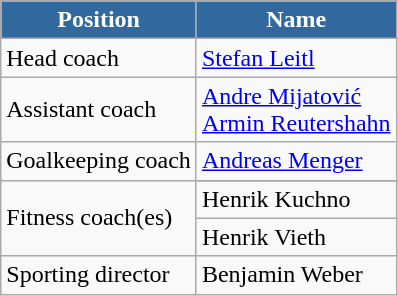<table class="wikitable sortable">
<tr>
<th style="color:#FFFFFF; background:#31699E;">Position</th>
<th style="color:#FFFFFF; background:#31699E;">Name</th>
</tr>
<tr>
<td>Head coach</td>
<td> <a href='#'>Stefan Leitl</a></td>
</tr>
<tr>
<td>Assistant coach</td>
<td> <a href='#'>Andre Mijatović</a><br> <a href='#'>Armin Reutershahn</a></td>
</tr>
<tr>
<td>Goalkeeping coach</td>
<td> <a href='#'>Andreas Menger</a></td>
</tr>
<tr>
<td rowspan="3">Fitness coach(es)</td>
</tr>
<tr>
<td> Henrik Kuchno</td>
</tr>
<tr>
<td> Henrik Vieth</td>
</tr>
<tr>
<td>Sporting director</td>
<td> Benjamin Weber</td>
</tr>
</table>
